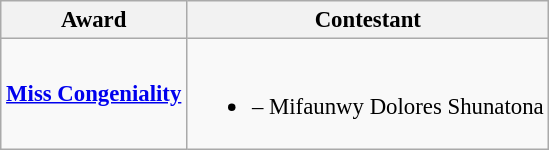<table class="wikitable sortable" style="font-size: 95%;">
<tr>
<th>Award</th>
<th>Contestant</th>
</tr>
<tr>
<td><strong><a href='#'>Miss Congeniality</a></strong></td>
<td><br><ul><li> – Mifaunwy Dolores Shunatona</li></ul></td>
</tr>
</table>
